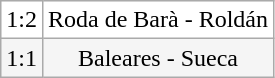<table class="wikitable">
<tr align=center bgcolor=white>
<td>1:2</td>
<td>Roda de Barà - Roldán</td>
</tr>
<tr align=center bgcolor=#F5F5F5>
<td>1:1</td>
<td>Baleares - Sueca</td>
</tr>
</table>
